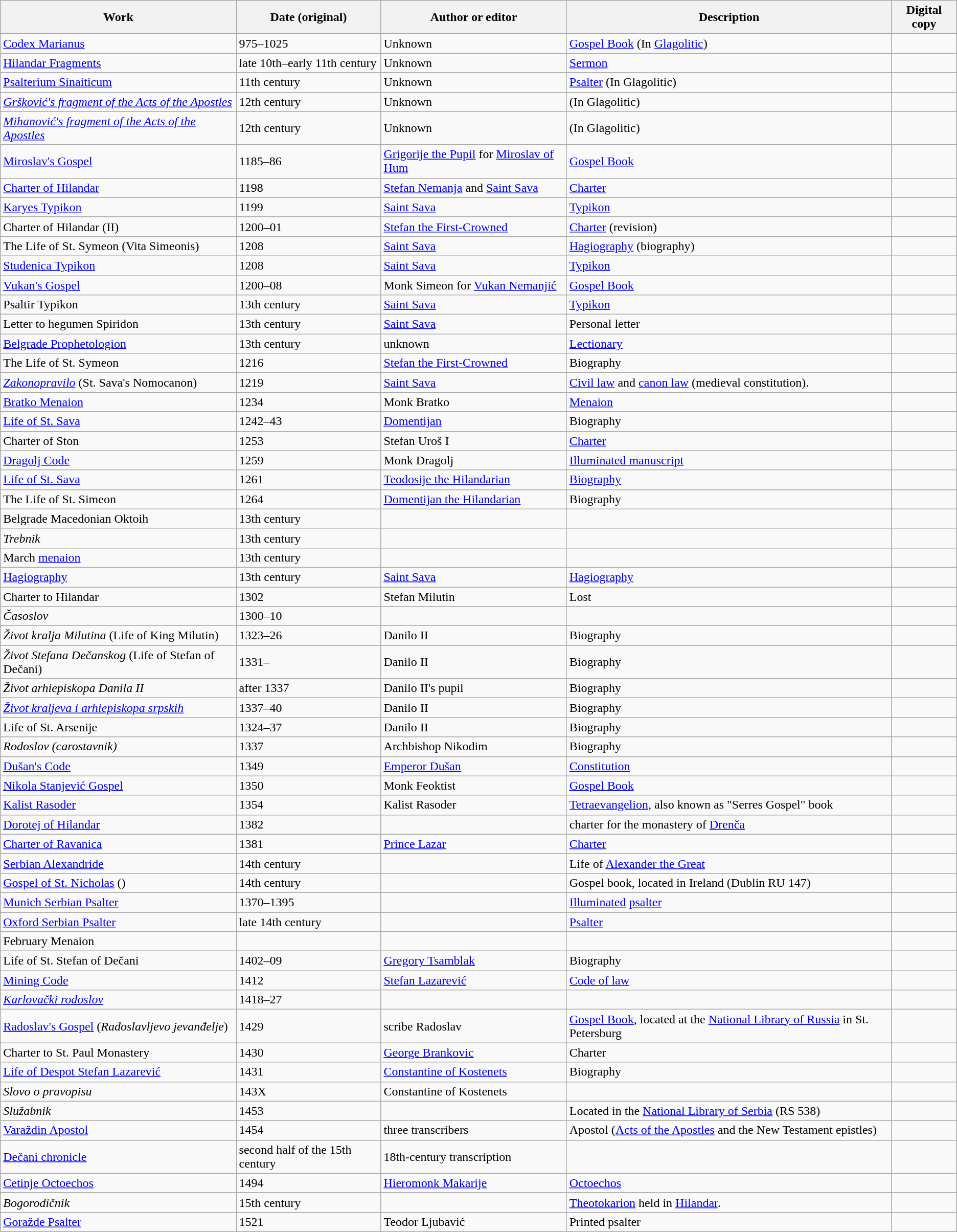<table align="center" class="wikitable sortable">
<tr>
<th>Work</th>
<th>Date (original)</th>
<th>Author or editor</th>
<th>Description</th>
<th>Digital copy</th>
</tr>
<tr>
<td><a href='#'>Codex Marianus</a> </td>
<td>975–1025</td>
<td>Unknown</td>
<td><a href='#'>Gospel Book</a> (In <a href='#'>Glagolitic</a>)</td>
<td></td>
</tr>
<tr>
<td><a href='#'>Hilandar Fragments</a> </td>
<td>late 10th–early 11th century</td>
<td>Unknown</td>
<td><a href='#'>Sermon</a></td>
<td></td>
</tr>
<tr>
<td><a href='#'>Psalterium Sinaiticum</a> </td>
<td>11th century</td>
<td>Unknown</td>
<td><a href='#'>Psalter</a> (In Glagolitic)</td>
<td></td>
</tr>
<tr>
<td><em><a href='#'>Gršković's fragment of the Acts of the Apostles</a></em></td>
<td>12th century</td>
<td>Unknown</td>
<td>(In Glagolitic)</td>
<td></td>
</tr>
<tr>
<td><em><a href='#'>Mihanović's fragment of the Acts of the Apostles</a></em></td>
<td>12th century</td>
<td>Unknown</td>
<td>(In Glagolitic)</td>
<td></td>
</tr>
<tr>
<td><a href='#'>Miroslav's Gospel</a> </td>
<td>1185–86</td>
<td><a href='#'>Grigorije the Pupil</a> for <a href='#'>Miroslav of Hum</a></td>
<td><a href='#'>Gospel Book</a></td>
<td></td>
</tr>
<tr>
<td><a href='#'>Charter of Hilandar</a></td>
<td>1198</td>
<td><a href='#'>Stefan Nemanja</a> and <a href='#'>Saint Sava</a></td>
<td><a href='#'>Charter</a></td>
<td></td>
</tr>
<tr>
<td><a href='#'>Karyes Typikon</a> </td>
<td>1199</td>
<td><a href='#'>Saint Sava</a></td>
<td><a href='#'>Typikon</a></td>
<td></td>
</tr>
<tr>
<td>Charter of Hilandar (II) </td>
<td>1200–01</td>
<td><a href='#'>Stefan the First-Crowned</a></td>
<td><a href='#'>Charter</a> (revision)</td>
<td></td>
</tr>
<tr>
<td>The Life of St. Symeon (Vita Simeonis)</td>
<td>1208</td>
<td><a href='#'>Saint Sava</a></td>
<td><a href='#'>Hagiography</a> (biography)</td>
<td></td>
</tr>
<tr>
<td><a href='#'>Studenica Typikon</a> </td>
<td>1208</td>
<td><a href='#'>Saint Sava</a></td>
<td><a href='#'>Typikon</a></td>
<td></td>
</tr>
<tr>
<td><a href='#'>Vukan's Gospel</a> </td>
<td>1200–08</td>
<td>Monk Simeon for <a href='#'>Vukan Nemanjić</a></td>
<td><a href='#'>Gospel Book</a></td>
<td></td>
</tr>
<tr>
<td>Psaltir Typikon</td>
<td>13th century</td>
<td><a href='#'>Saint Sava</a></td>
<td><a href='#'>Typikon</a></td>
<td></td>
</tr>
<tr>
<td>Letter to hegumen Spiridon</td>
<td>13th century</td>
<td><a href='#'>Saint Sava</a></td>
<td>Personal letter</td>
<td></td>
</tr>
<tr>
<td><a href='#'>Belgrade Prophetologion</a></td>
<td>13th century</td>
<td>unknown</td>
<td><a href='#'>Lectionary</a></td>
<td></td>
</tr>
<tr>
<td>The Life of St. Symeon</td>
<td>1216</td>
<td><a href='#'>Stefan the First-Crowned</a></td>
<td>Biography</td>
<td></td>
</tr>
<tr>
<td><em><a href='#'>Zakonopravilo</a></em> (St. Sava's Nomocanon) </td>
<td>1219</td>
<td><a href='#'>Saint Sava</a></td>
<td><a href='#'>Civil law</a> and <a href='#'>canon law</a> (medieval constitution).</td>
<td></td>
</tr>
<tr>
<td><a href='#'>Bratko Menaion</a></td>
<td>1234</td>
<td>Monk Bratko</td>
<td><a href='#'>Menaion</a></td>
<td></td>
</tr>
<tr>
<td><a href='#'>Life of St. Sava</a></td>
<td>1242–43</td>
<td><a href='#'>Domentijan</a></td>
<td>Biography</td>
<td></td>
</tr>
<tr>
<td>Charter of Ston</td>
<td>1253</td>
<td>Stefan Uroš I</td>
<td><a href='#'>Charter</a></td>
<td></td>
</tr>
<tr>
<td><a href='#'>Dragolj Code</a></td>
<td>1259</td>
<td>Monk Dragolj</td>
<td><a href='#'>Illuminated manuscript</a></td>
<td></td>
</tr>
<tr>
<td><a href='#'>Life of St. Sava</a> </td>
<td>1261</td>
<td><a href='#'>Teodosije the Hilandarian</a></td>
<td><a href='#'>Biography</a></td>
<td></td>
</tr>
<tr>
<td>The Life of St. Simeon</td>
<td>1264</td>
<td><a href='#'>Domentijan the Hilandarian</a></td>
<td>Biography</td>
<td></td>
</tr>
<tr>
<td>Belgrade Macedonian Oktoih</td>
<td>13th century</td>
<td></td>
<td></td>
<td></td>
</tr>
<tr>
<td><em>Trebnik</em></td>
<td>13th century</td>
<td></td>
<td></td>
<td></td>
</tr>
<tr>
<td>March <a href='#'>menaion</a></td>
<td>13th century</td>
<td></td>
<td></td>
<td></td>
</tr>
<tr>
<td><a href='#'>Hagiography</a></td>
<td>13th century</td>
<td><a href='#'>Saint Sava</a></td>
<td><a href='#'>Hagiography</a></td>
<td></td>
</tr>
<tr>
<td>Charter to Hilandar</td>
<td>1302</td>
<td>Stefan Milutin</td>
<td>Lost</td>
<td></td>
</tr>
<tr>
<td><em>Časoslov</em></td>
<td>1300–10</td>
<td></td>
<td></td>
<td></td>
</tr>
<tr>
<td><em>Život kralja Milutina</em> (Life of King Milutin)</td>
<td>1323–26</td>
<td>Danilo II</td>
<td>Biography</td>
<td></td>
</tr>
<tr>
<td><em>Život Stefana Dečanskog</em> (Life of Stefan of Dečani)</td>
<td>1331–</td>
<td>Danilo II</td>
<td>Biography</td>
<td></td>
</tr>
<tr>
<td><em>Život arhiepiskopa Danila II</em></td>
<td>after 1337</td>
<td>Danilo II's pupil</td>
<td>Biography</td>
<td></td>
</tr>
<tr>
<td><em><a href='#'>Život kraljeva i arhiepiskopa srpskih</a></em></td>
<td>1337–40</td>
<td>Danilo II</td>
<td>Biography</td>
<td></td>
</tr>
<tr>
<td>Life of St. Arsenije</td>
<td>1324–37</td>
<td>Danilo II</td>
<td>Biography</td>
<td></td>
</tr>
<tr>
<td><em>Rodoslov (carostavnik)</em></td>
<td>1337</td>
<td>Archbishop Nikodim</td>
<td>Biography</td>
<td></td>
</tr>
<tr>
<td><a href='#'>Dušan's Code</a></td>
<td>1349</td>
<td><a href='#'>Emperor Dušan</a></td>
<td><a href='#'>Constitution</a></td>
<td></td>
</tr>
<tr>
<td><a href='#'>Nikola Stanjević Gospel</a></td>
<td>1350</td>
<td>Monk Feoktist</td>
<td><a href='#'>Gospel Book</a></td>
<td></td>
</tr>
<tr>
<td><a href='#'>Kalist Rasoder</a></td>
<td>1354</td>
<td>Kalist Rasoder</td>
<td><a href='#'>Tetraevangelion</a>, also known as "Serres Gospel" book</td>
<td></td>
</tr>
<tr>
<td><a href='#'>Dorotej of Hilandar</a></td>
<td>1382</td>
<td></td>
<td>charter for the monastery of <a href='#'>Drenča</a></td>
<td></td>
</tr>
<tr>
<td><a href='#'>Charter of Ravanica</a></td>
<td>1381</td>
<td><a href='#'>Prince Lazar</a></td>
<td><a href='#'>Charter</a></td>
<td></td>
</tr>
<tr>
<td><a href='#'>Serbian Alexandride</a></td>
<td>14th century</td>
<td></td>
<td>Life of <a href='#'>Alexander the Great</a></td>
<td></td>
</tr>
<tr>
<td><a href='#'>Gospel of St. Nicholas</a> ()</td>
<td>14th century</td>
<td></td>
<td>Gospel book, located in Ireland (Dublin RU 147)</td>
<td></td>
</tr>
<tr>
<td><a href='#'>Munich Serbian Psalter</a></td>
<td>1370–1395</td>
<td></td>
<td><a href='#'>Illuminated</a> <a href='#'>psalter</a></td>
<td></td>
</tr>
<tr>
<td><a href='#'>Oxford Serbian Psalter</a></td>
<td>late 14th century</td>
<td></td>
<td><a href='#'>Psalter</a></td>
<td></td>
</tr>
<tr>
<td>February Menaion</td>
<td></td>
<td></td>
<td></td>
<td></td>
</tr>
<tr>
<td>Life of St. Stefan of Dečani</td>
<td>1402–09</td>
<td><a href='#'>Gregory Tsamblak</a></td>
<td>Biography</td>
<td></td>
</tr>
<tr>
<td><a href='#'>Mining Code</a></td>
<td>1412</td>
<td><a href='#'>Stefan Lazarević</a></td>
<td><a href='#'>Code of law</a></td>
<td></td>
</tr>
<tr>
<td><em><a href='#'>Karlovački rodoslov</a></em></td>
<td>1418–27</td>
<td></td>
<td></td>
<td></td>
</tr>
<tr>
<td><a href='#'>Radoslav's Gospel</a> (<em>Radoslavljevo jevanđelje</em>)</td>
<td>1429</td>
<td>scribe Radoslav</td>
<td><a href='#'>Gospel Book</a>, located at the <a href='#'>National Library of Russia</a> in St. Petersburg</td>
<td></td>
</tr>
<tr>
<td>Charter to St. Paul Monastery</td>
<td>1430</td>
<td><a href='#'>George Brankovic</a></td>
<td>Charter</td>
<td></td>
</tr>
<tr>
<td><a href='#'>Life of Despot Stefan Lazarević</a></td>
<td>1431</td>
<td><a href='#'>Constantine of Kostenets</a></td>
<td>Biography</td>
<td></td>
</tr>
<tr>
<td><em>Slovo o pravopisu</em></td>
<td>143X</td>
<td>Constantine of Kostenets</td>
<td></td>
<td></td>
</tr>
<tr>
<td><em>Služabnik</em></td>
<td>1453</td>
<td></td>
<td>Located in the <a href='#'>National Library of Serbia</a> (RS 538)</td>
<td></td>
</tr>
<tr>
<td><a href='#'>Varaždin Apostol</a></td>
<td>1454</td>
<td>three transcribers</td>
<td>Apostol (<a href='#'>Acts of the Apostles</a> and the New Testament epistles)</td>
<td></td>
</tr>
<tr>
<td><a href='#'>Dečani chronicle</a></td>
<td>second half of the 15th century</td>
<td>18th-century transcription</td>
<td></td>
<td></td>
</tr>
<tr>
<td><a href='#'>Cetinje Octoechos</a></td>
<td>1494</td>
<td><a href='#'>Hieromonk Makarije</a></td>
<td><a href='#'>Octoechos</a></td>
<td></td>
</tr>
<tr>
<td><em>Bogorodičnik</em></td>
<td>15th century</td>
<td></td>
<td><a href='#'>Theotokarion</a> held in <a href='#'>Hilandar</a>.</td>
<td></td>
</tr>
<tr>
<td><a href='#'>Goražde Psalter</a></td>
<td>1521</td>
<td>Teodor Ljubavić</td>
<td>Printed psalter</td>
<td></td>
</tr>
</table>
